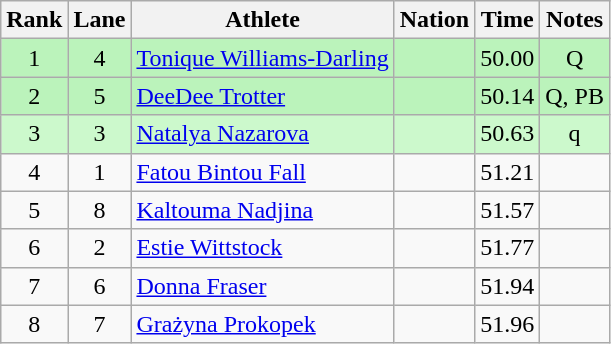<table class="wikitable sortable" style="text-align:center">
<tr>
<th>Rank</th>
<th>Lane</th>
<th>Athlete</th>
<th>Nation</th>
<th>Time</th>
<th>Notes</th>
</tr>
<tr bgcolor=bbf3bb>
<td>1</td>
<td>4</td>
<td align=left><a href='#'>Tonique Williams-Darling</a></td>
<td align=left></td>
<td>50.00</td>
<td>Q</td>
</tr>
<tr bgcolor=bbf3bb>
<td>2</td>
<td>5</td>
<td align=left><a href='#'>DeeDee Trotter</a></td>
<td align=left></td>
<td>50.14</td>
<td>Q, PB</td>
</tr>
<tr bgcolor=ccf9cc>
<td>3</td>
<td>3</td>
<td align=left><a href='#'>Natalya Nazarova</a></td>
<td align=left></td>
<td>50.63</td>
<td>q</td>
</tr>
<tr>
<td>4</td>
<td>1</td>
<td align=left><a href='#'>Fatou Bintou Fall</a></td>
<td align=left></td>
<td>51.21</td>
<td></td>
</tr>
<tr>
<td>5</td>
<td>8</td>
<td align=left><a href='#'>Kaltouma Nadjina</a></td>
<td align=left></td>
<td>51.57</td>
<td></td>
</tr>
<tr>
<td>6</td>
<td>2</td>
<td align=left><a href='#'>Estie Wittstock</a></td>
<td align=left></td>
<td>51.77</td>
<td></td>
</tr>
<tr>
<td>7</td>
<td>6</td>
<td align=left><a href='#'>Donna Fraser</a></td>
<td align=left></td>
<td>51.94</td>
<td></td>
</tr>
<tr>
<td>8</td>
<td>7</td>
<td align=left><a href='#'>Grażyna Prokopek</a></td>
<td align=left></td>
<td>51.96</td>
<td></td>
</tr>
</table>
